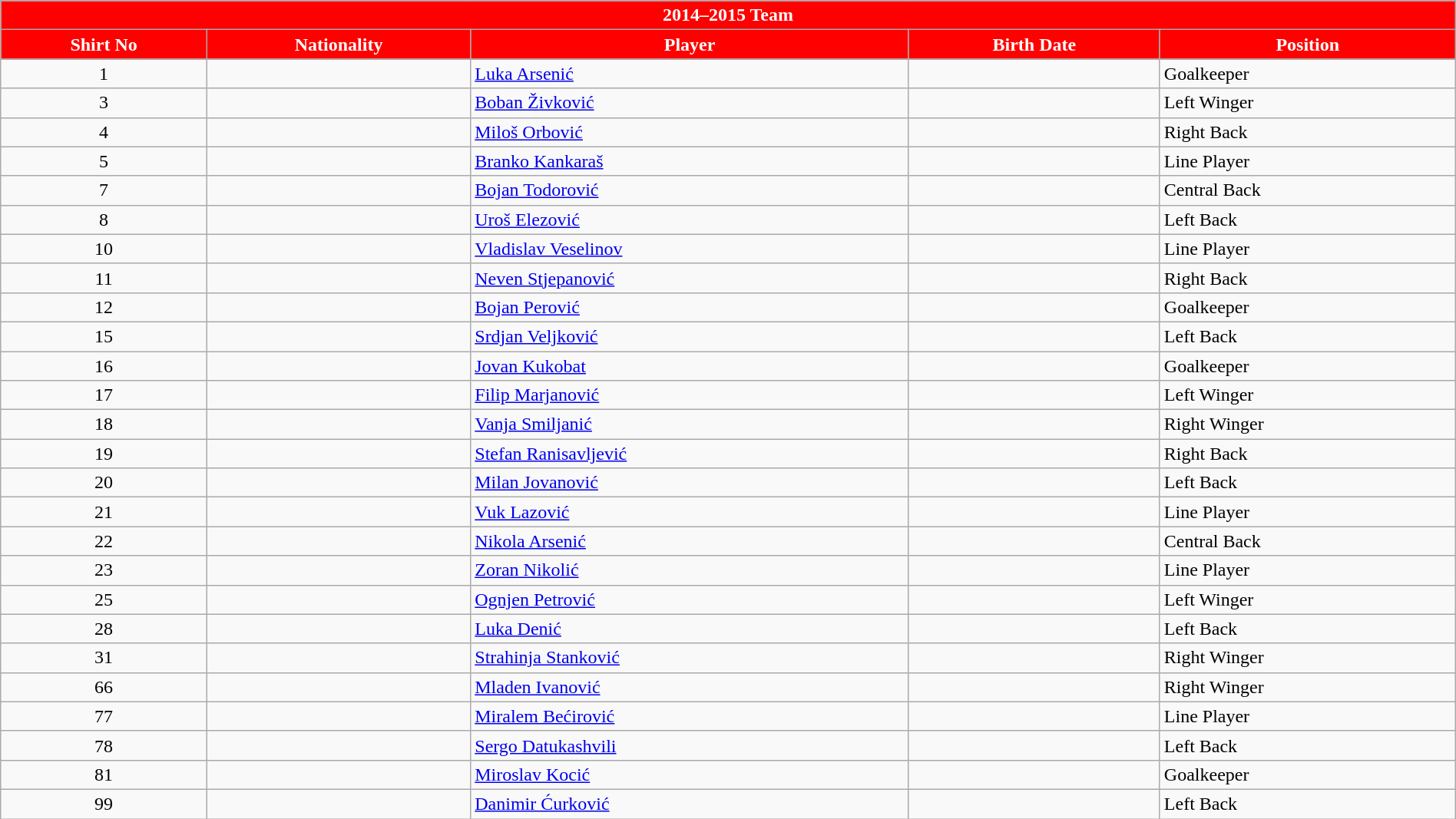<table class="wikitable collapsible collapsed" style="width:100%;">
<tr>
<th colspan=5 style="background-color:#FF0000;color:#FFFFFF;text-align:center;"> <strong>2014–2015 Team</strong></th>
</tr>
<tr>
<th style="color:#FFFFFF; background:#FF0000">Shirt No</th>
<th style="color:#FFFFFF; background:#FF0000">Nationality</th>
<th style="color:#FFFFFF; background:#FF0000">Player</th>
<th style="color:#FFFFFF; background:#FF0000">Birth Date</th>
<th style="color:#FFFFFF; background:#FF0000">Position</th>
</tr>
<tr>
<td align=center>1</td>
<td></td>
<td><a href='#'>Luka Arsenić</a></td>
<td></td>
<td>Goalkeeper</td>
</tr>
<tr>
<td align=center>3</td>
<td></td>
<td><a href='#'>Boban Živković</a></td>
<td></td>
<td>Left Winger</td>
</tr>
<tr>
<td align=center>4</td>
<td></td>
<td><a href='#'>Miloš Orbović</a></td>
<td></td>
<td>Right Back</td>
</tr>
<tr>
<td align=center>5</td>
<td></td>
<td><a href='#'>Branko Kankaraš</a></td>
<td></td>
<td>Line Player</td>
</tr>
<tr>
<td align=center>7</td>
<td></td>
<td><a href='#'>Bojan Todorović</a></td>
<td></td>
<td>Central Back</td>
</tr>
<tr>
<td align=center>8</td>
<td></td>
<td><a href='#'>Uroš Elezović</a></td>
<td></td>
<td>Left Back</td>
</tr>
<tr>
<td align=center>10</td>
<td></td>
<td><a href='#'>Vladislav Veselinov</a></td>
<td></td>
<td>Line Player</td>
</tr>
<tr>
<td align=center>11</td>
<td></td>
<td><a href='#'>Neven Stjepanović</a></td>
<td></td>
<td>Right Back</td>
</tr>
<tr>
<td align=center>12</td>
<td></td>
<td><a href='#'>Bojan Perović</a></td>
<td></td>
<td>Goalkeeper</td>
</tr>
<tr>
<td align=center>15</td>
<td></td>
<td><a href='#'>Srdjan Veljković</a></td>
<td></td>
<td>Left Back</td>
</tr>
<tr>
<td align=center>16</td>
<td></td>
<td><a href='#'>Jovan Kukobat</a></td>
<td></td>
<td>Goalkeeper</td>
</tr>
<tr>
<td align=center>17</td>
<td></td>
<td><a href='#'>Filip Marjanović</a></td>
<td></td>
<td>Left Winger</td>
</tr>
<tr>
<td align=center>18</td>
<td></td>
<td><a href='#'>Vanja Smiljanić</a></td>
<td></td>
<td>Right Winger</td>
</tr>
<tr>
<td align=center>19</td>
<td></td>
<td><a href='#'>Stefan Ranisavljević</a></td>
<td></td>
<td>Right Back</td>
</tr>
<tr>
<td align=center>20</td>
<td></td>
<td><a href='#'>Milan Jovanović</a></td>
<td></td>
<td>Left Back</td>
</tr>
<tr>
<td align=center>21</td>
<td></td>
<td><a href='#'>Vuk Lazović</a></td>
<td></td>
<td>Line Player</td>
</tr>
<tr>
<td align=center>22</td>
<td></td>
<td><a href='#'>Nikola Arsenić</a></td>
<td></td>
<td>Central Back</td>
</tr>
<tr>
<td align=center>23</td>
<td></td>
<td><a href='#'>Zoran Nikolić</a></td>
<td></td>
<td>Line Player</td>
</tr>
<tr>
<td align=center>25</td>
<td></td>
<td><a href='#'>Ognjen Petrović</a></td>
<td></td>
<td>Left Winger</td>
</tr>
<tr>
<td align=center>28</td>
<td></td>
<td><a href='#'>Luka Denić</a></td>
<td></td>
<td>Left Back</td>
</tr>
<tr>
<td align=center>31</td>
<td></td>
<td><a href='#'>Strahinja Stanković</a></td>
<td></td>
<td>Right Winger</td>
</tr>
<tr>
<td align=center>66</td>
<td></td>
<td><a href='#'>Mladen Ivanović</a></td>
<td></td>
<td>Right Winger</td>
</tr>
<tr>
<td align=center>77</td>
<td></td>
<td><a href='#'>Miralem Bećirović</a></td>
<td></td>
<td>Line Player</td>
</tr>
<tr>
<td align=center>78</td>
<td></td>
<td><a href='#'>Sergo Datukashvili</a></td>
<td></td>
<td>Left Back</td>
</tr>
<tr>
<td align=center>81</td>
<td></td>
<td><a href='#'>Miroslav Kocić</a></td>
<td></td>
<td>Goalkeeper</td>
</tr>
<tr>
<td align=center>99</td>
<td></td>
<td><a href='#'>Danimir Ćurković</a></td>
<td></td>
<td>Left Back</td>
</tr>
</table>
